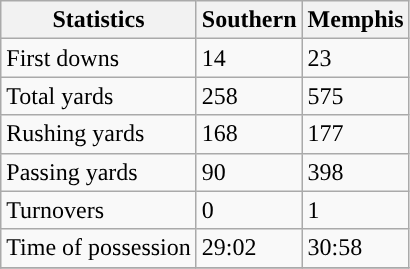<table class="wikitable">
<tr>
<th>Statistics</th>
<th>Southern</th>
<th>Memphis</th>
</tr>
<tr>
<td>First downs</td>
<td>14</td>
<td>23</td>
</tr>
<tr>
<td>Total yards</td>
<td>258</td>
<td>575</td>
</tr>
<tr>
<td>Rushing yards</td>
<td>168</td>
<td>177</td>
</tr>
<tr>
<td>Passing yards</td>
<td>90</td>
<td>398</td>
</tr>
<tr>
<td>Turnovers</td>
<td>0</td>
<td>1</td>
</tr>
<tr>
<td>Time of possession</td>
<td>29:02</td>
<td>30:58</td>
</tr>
<tr>
</tr>
</table>
